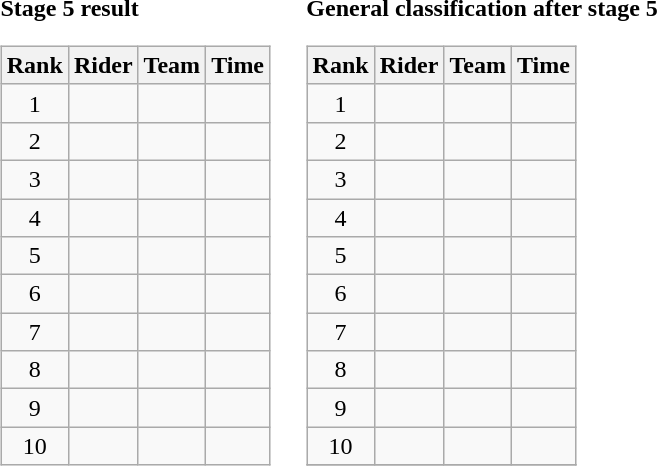<table>
<tr>
<td><strong>Stage 5 result</strong><br><table class="wikitable">
<tr>
<th scope="col">Rank</th>
<th scope="col">Rider</th>
<th scope="col">Team</th>
<th scope="col">Time</th>
</tr>
<tr>
<td style="text-align:center;">1</td>
<td></td>
<td></td>
<td style="text-align:right;"></td>
</tr>
<tr>
<td style="text-align:center;">2</td>
<td></td>
<td></td>
<td style="text-align:right;"></td>
</tr>
<tr>
<td style="text-align:center;">3</td>
<td></td>
<td></td>
<td style="text-align:right;"></td>
</tr>
<tr>
<td style="text-align:center;">4</td>
<td></td>
<td></td>
<td style="text-align:right;"></td>
</tr>
<tr>
<td style="text-align:center;">5</td>
<td></td>
<td></td>
<td style="text-align:right;"></td>
</tr>
<tr>
<td style="text-align:center;">6</td>
<td></td>
<td></td>
<td style="text-align:right;"></td>
</tr>
<tr>
<td style="text-align:center;">7</td>
<td> </td>
<td></td>
<td style="text-align:right;"></td>
</tr>
<tr>
<td style="text-align:center;">8</td>
<td> </td>
<td></td>
<td style="text-align:right;"></td>
</tr>
<tr>
<td style="text-align:center;">9</td>
<td></td>
<td></td>
<td style="text-align:right;"></td>
</tr>
<tr>
<td style="text-align:center;">10</td>
<td></td>
<td></td>
<td style="text-align:right;"></td>
</tr>
</table>
</td>
<td></td>
<td><strong>General classification after stage 5</strong><br><table class="wikitable">
<tr>
<th scope="col">Rank</th>
<th scope="col">Rider</th>
<th scope="col">Team</th>
<th scope="col">Time</th>
</tr>
<tr>
<td style="text-align:center;">1</td>
<td>  </td>
<td></td>
<td style="text-align:right;"></td>
</tr>
<tr>
<td style="text-align:center;">2</td>
<td> </td>
<td></td>
<td style="text-align:right;"></td>
</tr>
<tr>
<td style="text-align:center;">3</td>
<td></td>
<td></td>
<td style="text-align:right;"></td>
</tr>
<tr>
<td style="text-align:center;">4</td>
<td></td>
<td></td>
<td style="text-align:right;"></td>
</tr>
<tr>
<td style="text-align:center;">5</td>
<td></td>
<td></td>
<td style="text-align:right;"></td>
</tr>
<tr>
<td style="text-align:center;">6</td>
<td></td>
<td></td>
<td style="text-align:right;"></td>
</tr>
<tr>
<td style="text-align:center;">7</td>
<td></td>
<td></td>
<td style="text-align:right;"></td>
</tr>
<tr>
<td style="text-align:center;">8</td>
<td></td>
<td></td>
<td style="text-align:right;"></td>
</tr>
<tr>
<td style="text-align:center;">9</td>
<td></td>
<td></td>
<td style="text-align:right;"></td>
</tr>
<tr>
<td style="text-align:center;">10</td>
<td></td>
<td></td>
<td style="text-align:right;"></td>
</tr>
<tr>
</tr>
</table>
</td>
</tr>
</table>
